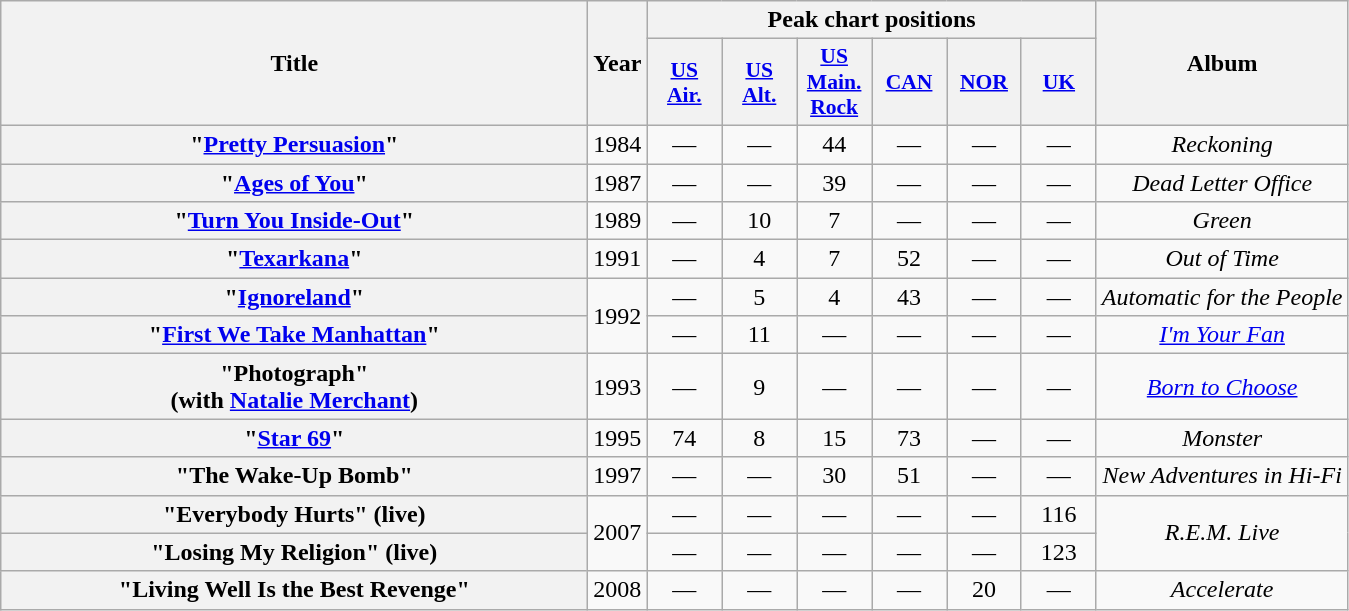<table class="wikitable plainrowheaders" style="text-align:center;" border="1">
<tr>
<th scope="col" rowspan="2" style="width:24em;">Title</th>
<th scope="col" rowspan="2">Year</th>
<th scope="col" colspan="6">Peak chart positions</th>
<th scope="col" rowspan="2">Album</th>
</tr>
<tr>
<th scope="col" style="width:3em;font-size:90%;"><a href='#'>US<br>Air.</a><br></th>
<th scope="col" style="width:3em;font-size:90%;"><a href='#'>US<br>Alt.</a><br></th>
<th scope="col" style="width:3em;font-size:90%;"><a href='#'>US<br>Main. Rock</a><br></th>
<th scope="col" style="width:3em;font-size:90%;"><a href='#'>CAN</a><br></th>
<th scope="col" style="width:3em;font-size:90%;"><a href='#'>NOR</a><br></th>
<th scope="col" style="width:3em;font-size:90%;"><a href='#'>UK</a><br></th>
</tr>
<tr>
<th scope="row">"<a href='#'>Pretty Persuasion</a>"</th>
<td>1984</td>
<td>—</td>
<td>—</td>
<td>44</td>
<td>—</td>
<td>—</td>
<td>—</td>
<td><em>Reckoning</em></td>
</tr>
<tr>
<th scope="row">"<a href='#'>Ages of You</a>"</th>
<td>1987</td>
<td>—</td>
<td>—</td>
<td>39</td>
<td>—</td>
<td>—</td>
<td>—</td>
<td><em>Dead Letter Office</em></td>
</tr>
<tr>
<th scope="row">"<a href='#'>Turn You Inside-Out</a>"</th>
<td>1989</td>
<td>—</td>
<td>10</td>
<td>7</td>
<td>—</td>
<td>—</td>
<td>—</td>
<td><em>Green</em></td>
</tr>
<tr>
<th scope="row">"<a href='#'>Texarkana</a>"</th>
<td>1991</td>
<td>—</td>
<td>4</td>
<td>7</td>
<td>52</td>
<td>—</td>
<td>—</td>
<td><em>Out of Time</em></td>
</tr>
<tr>
<th scope="row">"<a href='#'>Ignoreland</a>"</th>
<td rowspan="2">1992</td>
<td>—</td>
<td>5</td>
<td>4</td>
<td>43</td>
<td>—</td>
<td>—</td>
<td><em>Automatic for the People</em></td>
</tr>
<tr>
<th scope="row">"<a href='#'>First We Take Manhattan</a>"</th>
<td>—</td>
<td>11</td>
<td>—</td>
<td>—</td>
<td>—</td>
<td>—</td>
<td><em><a href='#'>I'm Your Fan</a></em></td>
</tr>
<tr>
<th scope="row">"Photograph"<br><span>(with <a href='#'>Natalie Merchant</a>)</span></th>
<td>1993</td>
<td>—</td>
<td>9</td>
<td>—</td>
<td>—</td>
<td>—</td>
<td>—</td>
<td><em><a href='#'>Born to Choose</a></em></td>
</tr>
<tr>
<th scope="row">"<a href='#'>Star 69</a>"</th>
<td>1995</td>
<td>74</td>
<td>8</td>
<td>15</td>
<td>73</td>
<td>—</td>
<td>—</td>
<td><em>Monster</em></td>
</tr>
<tr>
<th scope="row">"The Wake-Up Bomb"</th>
<td>1997</td>
<td>—</td>
<td>—</td>
<td>30</td>
<td>51</td>
<td>—</td>
<td>—</td>
<td><em>New Adventures in Hi-Fi</em></td>
</tr>
<tr>
<th scope="row">"Everybody Hurts" (live)</th>
<td rowspan="2">2007</td>
<td>—</td>
<td>—</td>
<td>—</td>
<td>—</td>
<td>—</td>
<td>116</td>
<td rowspan="2"><em>R.E.M. Live</em></td>
</tr>
<tr>
<th scope="row">"Losing My Religion" (live)</th>
<td>—</td>
<td>—</td>
<td>—</td>
<td>—</td>
<td>—</td>
<td>123</td>
</tr>
<tr>
<th scope="row">"Living Well Is the Best Revenge"</th>
<td>2008</td>
<td>—</td>
<td>—</td>
<td>—</td>
<td>—</td>
<td>20</td>
<td>—</td>
<td><em>Accelerate</em></td>
</tr>
</table>
